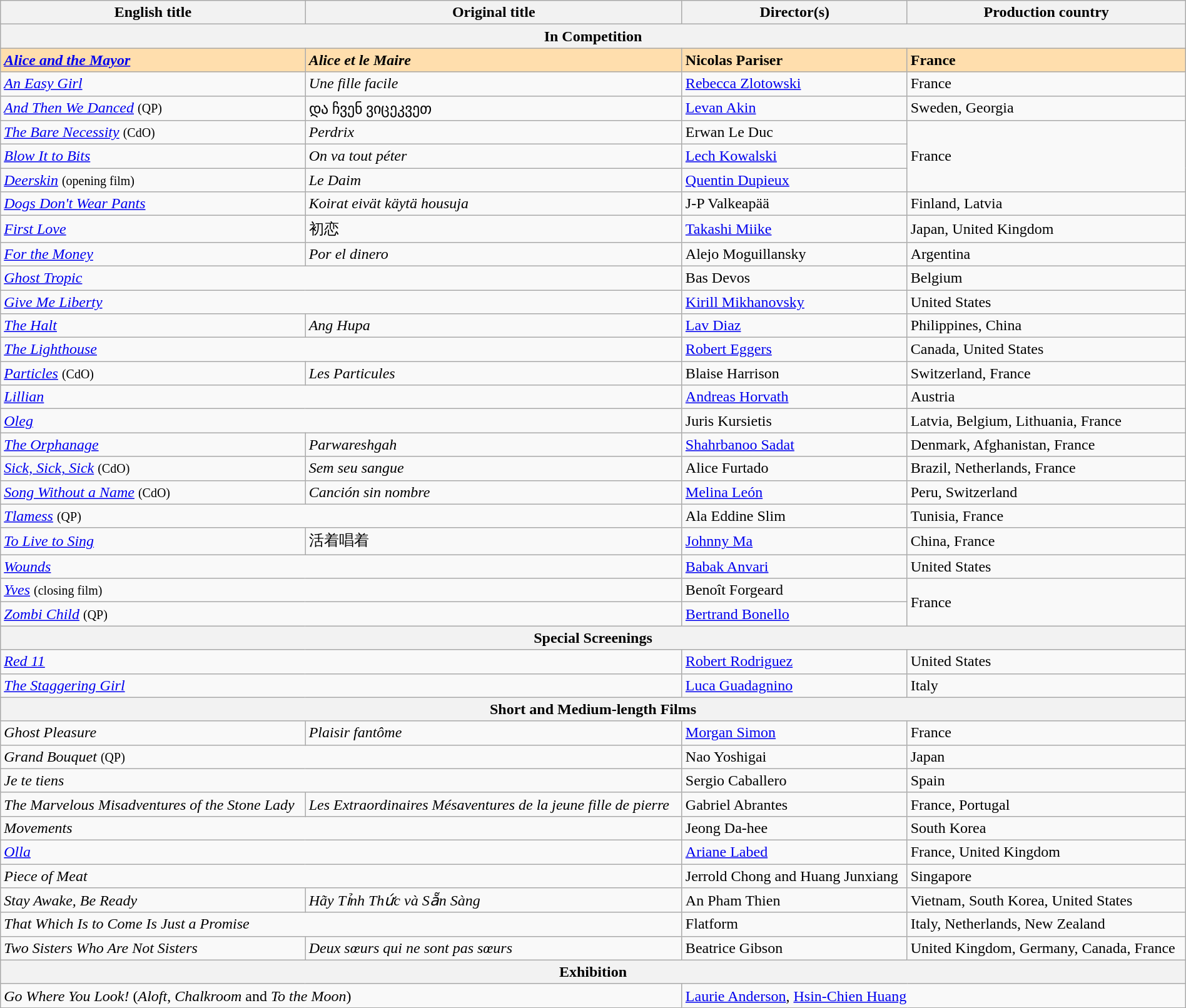<table class="wikitable" style="width:100%; margin-bottom:2px" cellpadding="5">
<tr>
<th scope="col">English title</th>
<th scope="col">Original title</th>
<th scope="col">Director(s)</th>
<th scope="col">Production country</th>
</tr>
<tr>
<th colspan="4">In Competition</th>
</tr>
<tr style="background:#FFDEAD;">
<td><strong><em><a href='#'>Alice and the Mayor</a></em></strong></td>
<td><strong><em>Alice et le Maire</em></strong></td>
<td><strong>Nicolas Pariser</strong></td>
<td><strong>France</strong></td>
</tr>
<tr>
<td><em><a href='#'>An Easy Girl</a></em></td>
<td><em>Une fille facile</em></td>
<td><a href='#'>Rebecca Zlotowski</a></td>
<td>France</td>
</tr>
<tr>
<td><em><a href='#'>And Then We Danced</a></em> <small>(QP)</small></td>
<td>და ჩვენ ვიცეკვეთ</td>
<td><a href='#'>Levan Akin</a></td>
<td>Sweden, Georgia</td>
</tr>
<tr>
<td><em><a href='#'>The Bare Necessity</a></em> <small>(CdO)</small></td>
<td><em>Perdrix</em></td>
<td>Erwan Le Duc</td>
<td rowspan="3">France</td>
</tr>
<tr>
<td><em><a href='#'>Blow It to Bits</a></em></td>
<td><em>On va tout péter</em></td>
<td><a href='#'>Lech Kowalski</a></td>
</tr>
<tr>
<td><em><a href='#'>Deerskin</a></em> <small>(opening film) </small></td>
<td><em>Le Daim</em></td>
<td><a href='#'>Quentin Dupieux</a></td>
</tr>
<tr>
<td><em><a href='#'>Dogs Don't Wear Pants</a></em></td>
<td><em>Koirat eivät käytä housuja</em></td>
<td>J-P Valkeapää</td>
<td>Finland, Latvia</td>
</tr>
<tr>
<td><em><a href='#'>First Love</a></em></td>
<td>初恋</td>
<td><a href='#'>Takashi Miike</a></td>
<td>Japan, United Kingdom</td>
</tr>
<tr>
<td><em><a href='#'>For the Money</a></em></td>
<td><em>Por el dinero</em></td>
<td>Alejo Moguillansky</td>
<td>Argentina</td>
</tr>
<tr>
<td colspan=2><em><a href='#'>Ghost Tropic</a></em></td>
<td>Bas Devos</td>
<td>Belgium</td>
</tr>
<tr>
<td colspan=2><em><a href='#'>Give Me Liberty</a></em></td>
<td><a href='#'>Kirill Mikhanovsky</a></td>
<td>United States</td>
</tr>
<tr>
<td><em><a href='#'>The Halt</a></em></td>
<td><em>Ang Hupa</em></td>
<td><a href='#'>Lav Diaz</a></td>
<td>Philippines, China</td>
</tr>
<tr>
<td colspan=2><em><a href='#'>The Lighthouse</a></em></td>
<td><a href='#'>Robert Eggers</a></td>
<td>Canada, United States</td>
</tr>
<tr>
<td><em><a href='#'>Particles</a></em> <small>(CdO)</small></td>
<td><em>Les Particules</em></td>
<td>Blaise Harrison</td>
<td>Switzerland, France</td>
</tr>
<tr>
<td colspan=2><em><a href='#'>Lillian</a></em></td>
<td><a href='#'>Andreas Horvath</a></td>
<td>Austria</td>
</tr>
<tr>
<td colspan=2><em><a href='#'>Oleg</a></em></td>
<td>Juris Kursietis</td>
<td>Latvia, Belgium, Lithuania, France</td>
</tr>
<tr>
<td><em><a href='#'>The Orphanage</a></em></td>
<td><em>Parwareshgah</em></td>
<td><a href='#'>Shahrbanoo Sadat</a></td>
<td>Denmark, Afghanistan, France</td>
</tr>
<tr>
<td><em><a href='#'>Sick, Sick, Sick</a></em> <small>(CdO)</small></td>
<td><em>Sem seu sangue</em></td>
<td>Alice Furtado</td>
<td>Brazil, Netherlands, France</td>
</tr>
<tr>
<td><em><a href='#'>Song Without a Name</a></em> <small>(CdO)</small></td>
<td><em>Canción sin nombre</em></td>
<td><a href='#'>Melina León</a></td>
<td>Peru, Switzerland</td>
</tr>
<tr>
<td colspan=2><em><a href='#'>Tlamess</a></em> <small>(QP)</small></td>
<td>Ala Eddine Slim</td>
<td>Tunisia, France</td>
</tr>
<tr>
<td><em><a href='#'>To Live to Sing</a></em></td>
<td>活着唱着</td>
<td><a href='#'>Johnny Ma</a></td>
<td>China, France</td>
</tr>
<tr>
<td colspan=2><em><a href='#'>Wounds</a></em></td>
<td><a href='#'>Babak Anvari</a></td>
<td>United States</td>
</tr>
<tr>
<td colspan=2><em><a href='#'>Yves</a></em> <small> (closing film) </small></td>
<td>Benoît Forgeard</td>
<td rowspan="2">France</td>
</tr>
<tr>
<td colspan=2><em><a href='#'>Zombi Child</a></em> <small>(QP)</small></td>
<td><a href='#'>Bertrand Bonello</a></td>
</tr>
<tr>
<th colspan="4">Special Screenings</th>
</tr>
<tr>
<td colspan="2"><em><a href='#'>Red 11</a></em></td>
<td><a href='#'>Robert Rodriguez</a></td>
<td>United States</td>
</tr>
<tr>
<td colspan="2"><em><a href='#'>The Staggering Girl</a></em></td>
<td><a href='#'>Luca Guadagnino</a></td>
<td>Italy</td>
</tr>
<tr>
<th colspan="4">Short and Medium-length Films</th>
</tr>
<tr>
<td><em>Ghost Pleasure</em></td>
<td><em>Plaisir fantôme</em></td>
<td><a href='#'>Morgan Simon</a></td>
<td>France</td>
</tr>
<tr>
<td colspan="2"><em>Grand Bouquet</em> <small>(QP)</small></td>
<td>Nao Yoshigai</td>
<td>Japan</td>
</tr>
<tr>
<td colspan="2"><em>Je te tiens</em></td>
<td>Sergio Caballero</td>
<td>Spain</td>
</tr>
<tr>
<td><em>The Marvelous Misadventures of the Stone Lady</em></td>
<td><em>Les Extraordinaires Mésaventures de la jeune fille de pierre</em></td>
<td>Gabriel Abrantes</td>
<td>France, Portugal</td>
</tr>
<tr>
<td colspan="2"><em>Movements</em></td>
<td>Jeong Da-hee</td>
<td>South Korea</td>
</tr>
<tr>
<td colspan="2"><em><a href='#'>Olla</a></em></td>
<td><a href='#'>Ariane Labed</a></td>
<td>France, United Kingdom</td>
</tr>
<tr>
<td colspan="2"><em>Piece of Meat</em></td>
<td>Jerrold Chong and Huang Junxiang</td>
<td>Singapore</td>
</tr>
<tr>
<td><em>Stay Awake, Be Ready</em></td>
<td><em>Hãy Tỉnh Thức và Sẵn Sàng</em></td>
<td>An Pham Thien</td>
<td>Vietnam, South Korea, United States</td>
</tr>
<tr>
<td colspan="2"><em>That Which Is to Come Is Just a Promise</em></td>
<td>Flatform</td>
<td>Italy, Netherlands, New Zealand</td>
</tr>
<tr>
<td><em>Two Sisters Who Are Not Sisters</em></td>
<td><em>Deux sœurs qui ne sont pas sœurs</em></td>
<td>Beatrice Gibson</td>
<td>United Kingdom, Germany, Canada, France</td>
</tr>
<tr>
<th colspan="4">Exhibition</th>
</tr>
<tr>
<td colspan="2"><em>Go Where You Look!</em> (<em>Aloft</em>, <em>Chalkroom</em> and <em>To the Moon</em>)</td>
<td colspan="2"><a href='#'>Laurie Anderson</a>, <a href='#'>Hsin-Chien Huang</a></td>
</tr>
</table>
